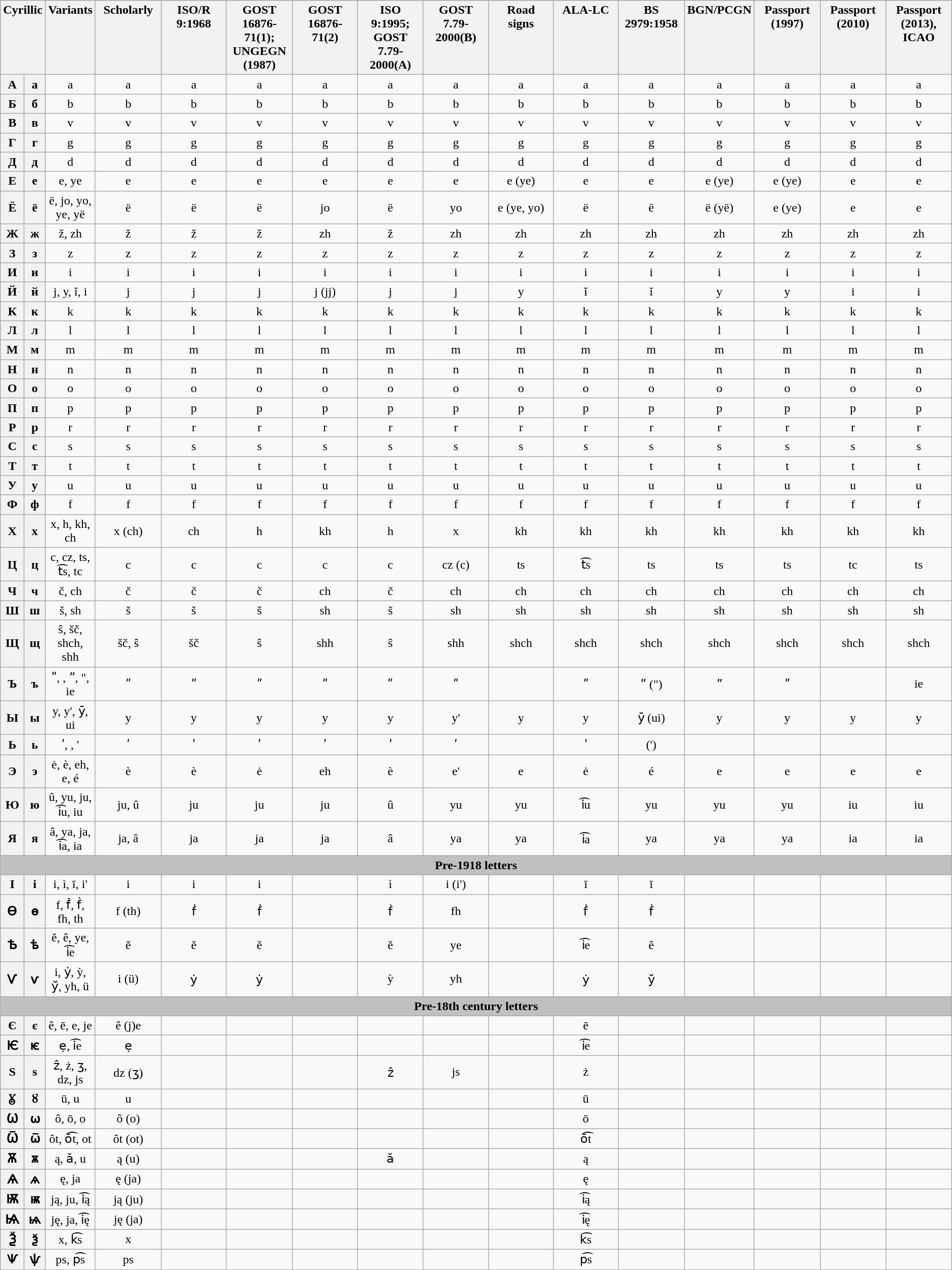<table cellspacing="0" cellpadding="2" style="text-align:center;" summary="Table of Cyrillic Russian letters, and their Latin transliterations in seven transliteration systems." class="Unicode wikitable sortable sticky-header">
<tr valign="top" style="background:silver;">
<th scope="col" colspan=2>Cyrillic</th>
<th>Variants</th>
<th scope="col" width="7%" title="Traditional Scientific Transliteration">Scholarly<br><br></th>
<th scope="col" width="7%" title="ISO Scientific Transliteration (1968);">ISO/R 9:1968</th>
<th scope="col" width="7%" title="GOST 16876-71, table 1 (with diacritics), 1971; United Nations Geographic Names">GOST 16876-71(1);<br>UNGEGN (1987)</th>
<th scope="col" width="7%" title="GOST 16876-71, table 2 (diacritic-free), 1971">GOST 16876-71(2)</th>
<th scope="col" width="7%" title="ISO Scientific Transliteration (1995); GOST 7.79-2000, system A (with diacritics), 2002">ISO 9:1995; GOST 7.79-2000(A)</th>
<th scope="col" width="7%" title="GOST 7.79-2000, system B (with digraphs), 2002">GOST 7.79-2000(B)</th>
<th scope="col" width="7%" title="GOST R 52290-2004">Road<br>signs</th>
<th scope="col" width="7%" title="American Library Association – Library of Congress">ALA-LC</th>
<th scope="col" width="7%" title="British Standard 2979:1958">BS 2979:1958</th>
<th scope="col" width="7%" title="United States Board on Geographic Names/Permanent Committee on Geographical Names for British Official Use">BGN/PCGN</th>
<th scope="col" width="7%" title="Order of the MIA of the Russian Federation No. 310 (1997)">Passport (1997)</th>
<th scope="col" width="7%" title="Order of the FMS of the Russian Federation No. 26 (2010)">Passport (2010) </th>
<th scope="col" width="7%" title="Order of the FMS of the Russian Federation No. 320 (2013), International Civil Aviation Organization">Passport (2013), ICAO</th>
</tr>
<tr>
<th>А</th>
<th>а</th>
<td>a</td>
<td>a</td>
<td>a</td>
<td>a</td>
<td>a</td>
<td>a</td>
<td>a</td>
<td>a</td>
<td>a</td>
<td>a</td>
<td>a</td>
<td>a</td>
<td>a</td>
<td>a</td>
</tr>
<tr>
<th>Б</th>
<th>б</th>
<td>b</td>
<td>b</td>
<td>b</td>
<td>b</td>
<td>b</td>
<td>b</td>
<td>b</td>
<td>b</td>
<td>b</td>
<td>b</td>
<td>b</td>
<td>b</td>
<td>b</td>
<td>b</td>
</tr>
<tr>
<th>В</th>
<th>в</th>
<td>v</td>
<td>v</td>
<td>v</td>
<td>v</td>
<td>v</td>
<td>v</td>
<td>v</td>
<td>v</td>
<td>v</td>
<td>v</td>
<td>v</td>
<td>v</td>
<td>v</td>
<td>v</td>
</tr>
<tr>
<th>Г</th>
<th>г</th>
<td>g</td>
<td>g</td>
<td>g</td>
<td>g</td>
<td>g</td>
<td>g</td>
<td>g</td>
<td>g</td>
<td>g</td>
<td>g</td>
<td>g</td>
<td>g</td>
<td>g</td>
<td>g</td>
</tr>
<tr>
<th>Д</th>
<th>д</th>
<td>d</td>
<td>d</td>
<td>d</td>
<td>d</td>
<td>d</td>
<td>d</td>
<td>d</td>
<td>d</td>
<td>d</td>
<td>d</td>
<td>d</td>
<td>d</td>
<td>d</td>
<td>d</td>
</tr>
<tr>
<th>Е</th>
<th>е</th>
<td>e, ye</td>
<td>e</td>
<td>e</td>
<td>e</td>
<td>e</td>
<td>e</td>
<td>e</td>
<td>e (ye)</td>
<td>e</td>
<td>e</td>
<td>e (ye)</td>
<td>e (ye)</td>
<td>e</td>
<td>e</td>
</tr>
<tr>
<th>Ё</th>
<th>ё</th>
<td>ë, jo, yo, ye, yë</td>
<td>ë</td>
<td>ë</td>
<td>ë</td>
<td>jo</td>
<td>ë</td>
<td>yo</td>
<td>e (ye, yo)</td>
<td>ë</td>
<td>ë</td>
<td>ë (yë)</td>
<td>e (ye)</td>
<td>e</td>
<td>e</td>
</tr>
<tr>
<th>Ж</th>
<th>ж</th>
<td>ž, zh</td>
<td>ž</td>
<td>ž</td>
<td>ž</td>
<td>zh</td>
<td>ž</td>
<td>zh</td>
<td>zh</td>
<td>zh</td>
<td>zh</td>
<td>zh</td>
<td>zh</td>
<td>zh</td>
<td>zh</td>
</tr>
<tr>
<th>З</th>
<th>з</th>
<td>z</td>
<td>z</td>
<td>z</td>
<td>z</td>
<td>z</td>
<td>z</td>
<td>z</td>
<td>z</td>
<td>z</td>
<td>z</td>
<td>z</td>
<td>z</td>
<td>z</td>
<td>z</td>
</tr>
<tr>
<th>И</th>
<th>и</th>
<td>i</td>
<td>i</td>
<td>i</td>
<td>i</td>
<td>i</td>
<td>i</td>
<td>i</td>
<td>i</td>
<td>i</td>
<td>i</td>
<td>i</td>
<td>i</td>
<td>i</td>
<td>i</td>
</tr>
<tr>
<th>Й</th>
<th>й</th>
<td>j, y, ĭ, i</td>
<td>j</td>
<td>j</td>
<td>j</td>
<td>j (jj)</td>
<td>j</td>
<td>j</td>
<td>y</td>
<td>ĭ</td>
<td>ĭ</td>
<td>y</td>
<td>y</td>
<td>i</td>
<td>i</td>
</tr>
<tr>
<th>К</th>
<th>к</th>
<td>k</td>
<td>k</td>
<td>k</td>
<td>k</td>
<td>k</td>
<td>k</td>
<td>k</td>
<td>k</td>
<td>k</td>
<td>k</td>
<td>k</td>
<td>k</td>
<td>k</td>
<td>k</td>
</tr>
<tr>
<th>Л</th>
<th>л</th>
<td>l</td>
<td>l</td>
<td>l</td>
<td>l</td>
<td>l</td>
<td>l</td>
<td>l</td>
<td>l</td>
<td>l</td>
<td>l</td>
<td>l</td>
<td>l</td>
<td>l</td>
<td>l</td>
</tr>
<tr>
<th>М</th>
<th>м</th>
<td>m</td>
<td>m</td>
<td>m</td>
<td>m</td>
<td>m</td>
<td>m</td>
<td>m</td>
<td>m</td>
<td>m</td>
<td>m</td>
<td>m</td>
<td>m</td>
<td>m</td>
<td>m</td>
</tr>
<tr>
<th>Н</th>
<th>н</th>
<td>n</td>
<td>n</td>
<td>n</td>
<td>n</td>
<td>n</td>
<td>n</td>
<td>n</td>
<td>n</td>
<td>n</td>
<td>n</td>
<td>n</td>
<td>n</td>
<td>n</td>
<td>n</td>
</tr>
<tr>
<th>О</th>
<th>о</th>
<td>o</td>
<td>o</td>
<td>o</td>
<td>o</td>
<td>o</td>
<td>o</td>
<td>o</td>
<td>o</td>
<td>o</td>
<td>o</td>
<td>o</td>
<td>o</td>
<td>o</td>
<td>o</td>
</tr>
<tr>
<th>П</th>
<th>п</th>
<td>p</td>
<td>p</td>
<td>p</td>
<td>p</td>
<td>p</td>
<td>p</td>
<td>p</td>
<td>p</td>
<td>p</td>
<td>p</td>
<td>p</td>
<td>p</td>
<td>p</td>
<td>p</td>
</tr>
<tr>
<th>Р</th>
<th>р</th>
<td>r</td>
<td>r</td>
<td>r</td>
<td>r</td>
<td>r</td>
<td>r</td>
<td>r</td>
<td>r</td>
<td>r</td>
<td>r</td>
<td>r</td>
<td>r</td>
<td>r</td>
<td>r</td>
</tr>
<tr>
<th>С</th>
<th>с</th>
<td>s</td>
<td>s</td>
<td>s</td>
<td>s</td>
<td>s</td>
<td>s</td>
<td>s</td>
<td>s</td>
<td>s</td>
<td>s</td>
<td>s</td>
<td>s</td>
<td>s</td>
<td>s</td>
</tr>
<tr>
<th>Т</th>
<th>т</th>
<td>t</td>
<td>t</td>
<td>t</td>
<td>t</td>
<td>t</td>
<td>t</td>
<td>t</td>
<td>t</td>
<td>t</td>
<td>t</td>
<td>t</td>
<td>t</td>
<td>t</td>
<td>t</td>
</tr>
<tr>
<th>У</th>
<th>у</th>
<td>u</td>
<td>u</td>
<td>u</td>
<td>u</td>
<td>u</td>
<td>u</td>
<td>u</td>
<td>u</td>
<td>u</td>
<td>u</td>
<td>u</td>
<td>u</td>
<td>u</td>
<td>u</td>
</tr>
<tr>
<th>Ф</th>
<th>ф</th>
<td>f</td>
<td>f</td>
<td>f</td>
<td>f</td>
<td>f</td>
<td>f</td>
<td>f</td>
<td>f</td>
<td>f</td>
<td>f</td>
<td>f</td>
<td>f</td>
<td>f</td>
<td>f</td>
</tr>
<tr>
<th>Х</th>
<th>х</th>
<td>x, h, kh, ch</td>
<td>x (ch)</td>
<td>ch</td>
<td>h</td>
<td>kh</td>
<td>h</td>
<td>x</td>
<td>kh</td>
<td>kh</td>
<td>kh</td>
<td>kh</td>
<td>kh</td>
<td>kh</td>
<td>kh</td>
</tr>
<tr>
<th>Ц</th>
<th>ц</th>
<td>c, cz, ts, t͡s, tc</td>
<td>c</td>
<td>c</td>
<td>c</td>
<td>c</td>
<td>c</td>
<td>cz (c)</td>
<td>ts</td>
<td>t͡s</td>
<td>ts</td>
<td>ts</td>
<td>ts</td>
<td>tc</td>
<td>ts</td>
</tr>
<tr>
<th>Ч</th>
<th>ч</th>
<td>č, ch</td>
<td>č</td>
<td>č</td>
<td>č</td>
<td>ch</td>
<td>č</td>
<td>ch</td>
<td>ch</td>
<td>ch</td>
<td>ch</td>
<td>ch</td>
<td>ch</td>
<td>ch</td>
<td>ch</td>
</tr>
<tr>
<th>Ш</th>
<th>ш</th>
<td>š, sh</td>
<td>š</td>
<td>š</td>
<td>š</td>
<td>sh</td>
<td>š</td>
<td>sh</td>
<td>sh</td>
<td>sh</td>
<td>sh</td>
<td>sh</td>
<td>sh</td>
<td>sh</td>
<td>sh</td>
</tr>
<tr>
<th>Щ</th>
<th>щ</th>
<td>ŝ, šč, shch, shh</td>
<td>šč, ŝ</td>
<td>šč</td>
<td>ŝ</td>
<td>shh</td>
<td>ŝ</td>
<td>shh</td>
<td>shch</td>
<td>shch</td>
<td>shch</td>
<td>shch</td>
<td>shch</td>
<td>shch</td>
<td>shch</td>
</tr>
<tr>
<th>Ъ</th>
<th>ъ</th>
<td>ʺ, , ˮ, ", ie</td>
<td>ʺ</td>
<td>ʺ</td>
<td>ʺ</td>
<td>ʺ</td>
<td>ʺ</td>
<td>ʺ</td>
<td></td>
<td>ʺ</td>
<td>ˮ (")</td>
<td>ˮ</td>
<td>ʺ</td>
<td></td>
<td>ie</td>
</tr>
<tr>
<th>Ы</th>
<th>ы</th>
<td>y, y', ȳ, ui</td>
<td>y</td>
<td>y</td>
<td>y</td>
<td>y</td>
<td>y</td>
<td>y'</td>
<td>y</td>
<td>y</td>
<td>ȳ (ui)</td>
<td>y</td>
<td>y</td>
<td>y</td>
<td>y</td>
</tr>
<tr>
<th>Ь</th>
<th>ь</th>
<td>ʹ, , '</td>
<td>ʹ</td>
<td>ʹ</td>
<td>ʹ</td>
<td>ʹ</td>
<td>ʹ</td>
<td>ʹ</td>
<td></td>
<td>ʹ</td>
<td> (')</td>
<td></td>
<td></td>
<td></td>
<td></td>
</tr>
<tr>
<th>Э</th>
<th>э</th>
<td>ė, è, eh, e, é</td>
<td>è</td>
<td>è</td>
<td>ė</td>
<td>eh</td>
<td>è</td>
<td>e'</td>
<td>e</td>
<td>ė</td>
<td>é</td>
<td>e</td>
<td>e</td>
<td>e</td>
<td>e</td>
</tr>
<tr>
<th>Ю</th>
<th>ю</th>
<td>û, yu, ju, i͡u, iu</td>
<td>ju, û</td>
<td>ju</td>
<td>ju</td>
<td>ju</td>
<td>û</td>
<td>yu</td>
<td>yu</td>
<td>i͡u</td>
<td>yu</td>
<td>yu</td>
<td>yu</td>
<td>iu</td>
<td>iu</td>
</tr>
<tr>
<th>Я</th>
<th>я</th>
<td>â, ya, ja, i͡a, ia</td>
<td>ja, â</td>
<td>ja</td>
<td>ja</td>
<td>ja</td>
<td>â</td>
<td>ya</td>
<td>ya</td>
<td>i͡a</td>
<td>ya</td>
<td>ya</td>
<td>ya</td>
<td>ia</td>
<td>ia</td>
</tr>
<tr>
<th scope="rowgroup" colspan="16" style="background:silver;">Pre-1918 letters</th>
</tr>
<tr>
<th>І</th>
<th>і</th>
<td>i, ì, ī, i'</td>
<td>i</td>
<td>i</td>
<td>i</td>
<td></td>
<td>ì</td>
<td>i (i')</td>
<td></td>
<td>ī</td>
<td>ī</td>
<td></td>
<td></td>
<td></td>
<td></td>
</tr>
<tr>
<th>Ѳ</th>
<th>ѳ</th>
<td>f, ḟ, f̀, fh, th</td>
<td>f (th)</td>
<td>ḟ</td>
<td>ḟ</td>
<td></td>
<td>f̀</td>
<td>fh</td>
<td></td>
<td>ḟ</td>
<td>ḟ</td>
<td></td>
<td></td>
<td></td>
<td></td>
</tr>
<tr>
<th>Ѣ</th>
<th>ѣ</th>
<td>ě, ê, ye, i͡e</td>
<td>ě</td>
<td>ě</td>
<td>ě</td>
<td></td>
<td>ě</td>
<td>ye</td>
<td></td>
<td>i͡e</td>
<td>ê</td>
<td></td>
<td></td>
<td></td>
<td></td>
</tr>
<tr>
<th>Ѵ</th>
<th>ѵ</th>
<td>i, ẏ, ỳ, y̆, yh, ü</td>
<td>i (ü)</td>
<td>ẏ</td>
<td>ẏ</td>
<td></td>
<td>ỳ</td>
<td>yh</td>
<td></td>
<td>ẏ</td>
<td>y̆</td>
<td></td>
<td></td>
<td></td>
<td></td>
</tr>
<tr>
<th scope="rowgroup" colspan="16" style="background:silver;">Pre-18th century letters</th>
</tr>
<tr>
<th>Є</th>
<th>є</th>
<td>ê, ē, e, je</td>
<td>ê (j)e</td>
<td></td>
<td></td>
<td></td>
<td></td>
<td></td>
<td></td>
<td>ē</td>
<td></td>
<td></td>
<td></td>
<td></td>
<td></td>
</tr>
<tr>
<th>Ѥ</th>
<th>ѥ</th>
<td>ẹ, i͡e</td>
<td>ẹ</td>
<td></td>
<td></td>
<td></td>
<td></td>
<td></td>
<td></td>
<td>i͡e</td>
<td></td>
<td></td>
<td></td>
<td></td>
<td></td>
</tr>
<tr>
<th>Ѕ</th>
<th>ѕ</th>
<td>ẑ, ż, ʒ, dz, js</td>
<td>dz (ʒ)</td>
<td></td>
<td></td>
<td></td>
<td>ẑ</td>
<td>js</td>
<td></td>
<td>ż</td>
<td></td>
<td></td>
<td></td>
<td></td>
<td></td>
</tr>
<tr>
<th>Ꙋ</th>
<th>ꙋ</th>
<td>ū, u</td>
<td>u</td>
<td></td>
<td></td>
<td></td>
<td></td>
<td></td>
<td></td>
<td>ū</td>
<td></td>
<td></td>
<td></td>
<td></td>
<td></td>
</tr>
<tr>
<th>Ѡ</th>
<th>ѡ</th>
<td>ô, ō, o</td>
<td>ô (o)</td>
<td></td>
<td></td>
<td></td>
<td></td>
<td></td>
<td></td>
<td>ō</td>
<td></td>
<td></td>
<td></td>
<td></td>
<td></td>
</tr>
<tr>
<th>Ѿ</th>
<th>ѿ</th>
<td>ôt, ō͡t, ot</td>
<td>ôt (ot)</td>
<td></td>
<td></td>
<td></td>
<td></td>
<td></td>
<td></td>
<td>ō͡t</td>
<td></td>
<td></td>
<td></td>
<td></td>
<td></td>
</tr>
<tr>
<th>Ѫ</th>
<th>ѫ</th>
<td>ą, ǎ, u</td>
<td>ą (u)</td>
<td></td>
<td></td>
<td></td>
<td>ǎ</td>
<td></td>
<td></td>
<td>ą</td>
<td></td>
<td></td>
<td></td>
<td></td>
<td></td>
</tr>
<tr>
<th>Ѧ</th>
<th>ѧ</th>
<td>ę, ja</td>
<td>ę (ja)</td>
<td></td>
<td></td>
<td></td>
<td></td>
<td></td>
<td></td>
<td>ę</td>
<td></td>
<td></td>
<td></td>
<td></td>
<td></td>
</tr>
<tr>
<th>Ѭ</th>
<th>ѭ</th>
<td>ją, ju, i͡ą</td>
<td>ją (ju)</td>
<td></td>
<td></td>
<td></td>
<td></td>
<td></td>
<td></td>
<td>i͡ą</td>
<td></td>
<td></td>
<td></td>
<td></td>
<td></td>
</tr>
<tr>
<th>Ѩ</th>
<th>ѩ</th>
<td>ję, ja, i͡ę</td>
<td>ję (ja)</td>
<td></td>
<td></td>
<td></td>
<td></td>
<td></td>
<td></td>
<td>i͡ę</td>
<td></td>
<td></td>
<td></td>
<td></td>
<td></td>
</tr>
<tr>
<th>Ѯ</th>
<th>ѯ</th>
<td>x, k͡s</td>
<td>x</td>
<td></td>
<td></td>
<td></td>
<td></td>
<td></td>
<td></td>
<td>k͡s</td>
<td></td>
<td></td>
<td></td>
<td></td>
<td></td>
</tr>
<tr>
<th>Ѱ</th>
<th>ѱ</th>
<td>ps, p͡s</td>
<td>ps</td>
<td></td>
<td></td>
<td></td>
<td></td>
<td></td>
<td></td>
<td>p͡s</td>
<td></td>
<td></td>
<td></td>
<td></td>
<td></td>
</tr>
</table>
